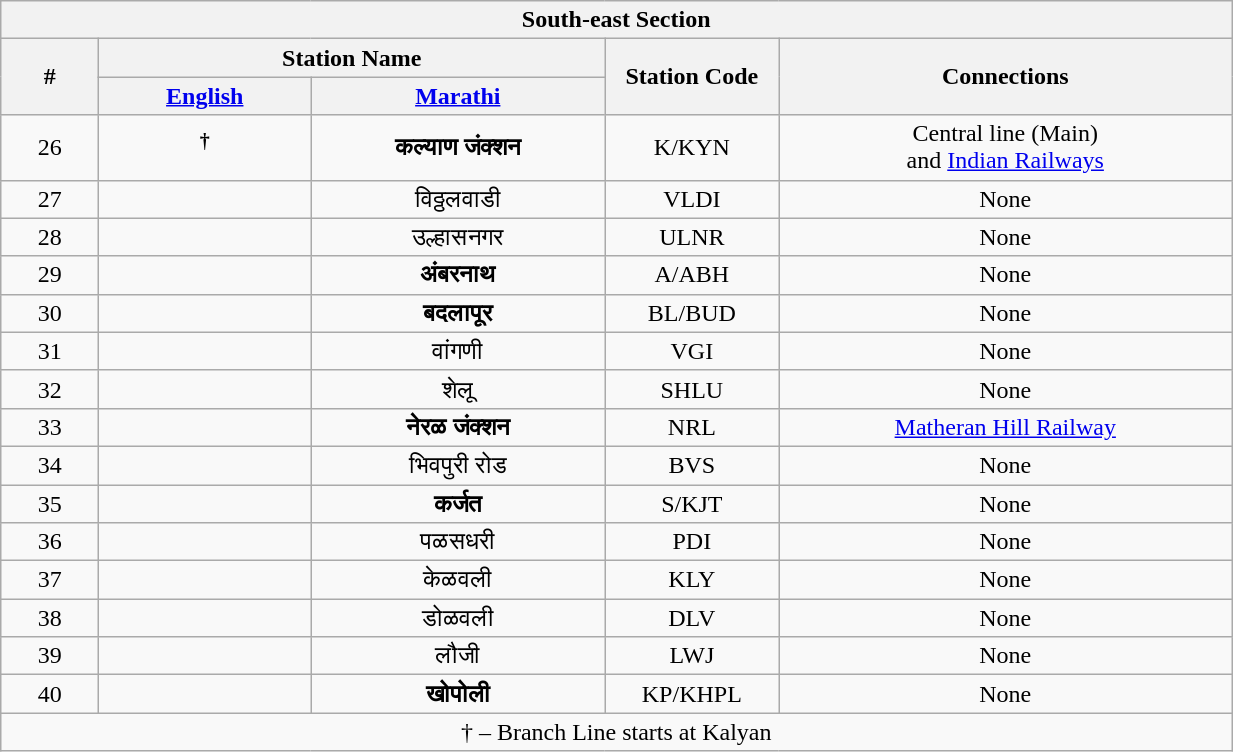<table class="wikitable" style="text-align:center; width:65%;">
<tr>
<th colspan="5"><span><strong>South-east Section</strong></span></th>
</tr>
<tr>
<th rowspan="2" style="width:1%;">#</th>
<th colspan="2" style="width:5%;">Station Name</th>
<th rowspan="2" style="width:1%;">Station Code</th>
<th rowspan="2" style="width:5%;">Connections</th>
</tr>
<tr>
<th><a href='#'>English</a></th>
<th><a href='#'>Marathi</a></th>
</tr>
<tr>
<td>26</td>
<td><strong><sup>†</sup></strong></td>
<td><strong>कल्याण जंक्शन</strong></td>
<td>K/KYN</td>
<td>Central line (Main) <br> and <a href='#'>Indian Railways</a></td>
</tr>
<tr>
<td>27</td>
<td></td>
<td>विठ्ठलवाडी</td>
<td>VLDI</td>
<td>None</td>
</tr>
<tr>
<td>28</td>
<td></td>
<td>उल्हासनगर</td>
<td>ULNR</td>
<td>None</td>
</tr>
<tr>
<td>29</td>
<td><strong></strong></td>
<td><strong>अंबरनाथ</strong></td>
<td>A/ABH</td>
<td>None</td>
</tr>
<tr>
<td>30</td>
<td><strong></strong></td>
<td><strong>बदलापूर</strong></td>
<td>BL/BUD</td>
<td>None</td>
</tr>
<tr>
<td>31</td>
<td></td>
<td>वांगणी</td>
<td>VGI</td>
<td>None</td>
</tr>
<tr>
<td>32</td>
<td></td>
<td>शेलू</td>
<td>SHLU</td>
<td>None</td>
</tr>
<tr>
<td>33</td>
<td><strong></strong></td>
<td><strong>नेरळ जंक्शन</strong></td>
<td>NRL</td>
<td><a href='#'>Matheran Hill Railway</a></td>
</tr>
<tr>
<td>34</td>
<td></td>
<td>भिवपुरी रोड</td>
<td>BVS</td>
<td>None</td>
</tr>
<tr>
<td>35</td>
<td><strong></strong></td>
<td><strong>कर्जत</strong></td>
<td>S/KJT</td>
<td>None</td>
</tr>
<tr>
<td>36</td>
<td></td>
<td>पळसधरी</td>
<td>PDI</td>
<td>None</td>
</tr>
<tr>
<td>37</td>
<td></td>
<td>केळवली</td>
<td>KLY</td>
<td>None</td>
</tr>
<tr>
<td>38</td>
<td></td>
<td>डोळवली</td>
<td>DLV</td>
<td>None</td>
</tr>
<tr>
<td>39</td>
<td></td>
<td>लौजी</td>
<td>LWJ</td>
<td>None</td>
</tr>
<tr>
<td>40</td>
<td><strong></strong></td>
<td><strong>खोपोली</strong></td>
<td>KP/KHPL</td>
<td>None</td>
</tr>
<tr>
<td colspan="5">† – Branch Line starts at Kalyan</td>
</tr>
</table>
